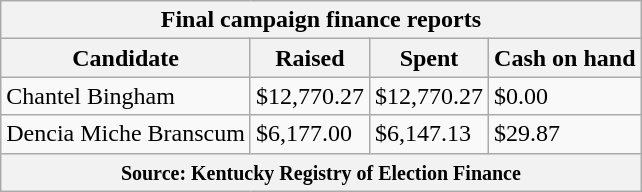<table class="wikitable sortable">
<tr>
<th colspan=4>Final campaign finance reports</th>
</tr>
<tr style="text-align:center;">
<th>Candidate</th>
<th>Raised</th>
<th>Spent</th>
<th>Cash on hand</th>
</tr>
<tr>
<td>Chantel Bingham</td>
<td>$12,770.27</td>
<td>$12,770.27</td>
<td>$0.00</td>
</tr>
<tr>
<td>Dencia Miche Branscum</td>
<td>$6,177.00</td>
<td>$6,147.13</td>
<td>$29.87</td>
</tr>
<tr>
<th colspan="4"><small>Source: Kentucky Registry of Election Finance</small></th>
</tr>
</table>
